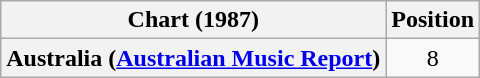<table class="wikitable plainrowheaders" style="text-align:center">
<tr>
<th>Chart (1987)</th>
<th>Position</th>
</tr>
<tr>
<th scope="row">Australia (<a href='#'>Australian Music Report</a>)</th>
<td>8</td>
</tr>
</table>
